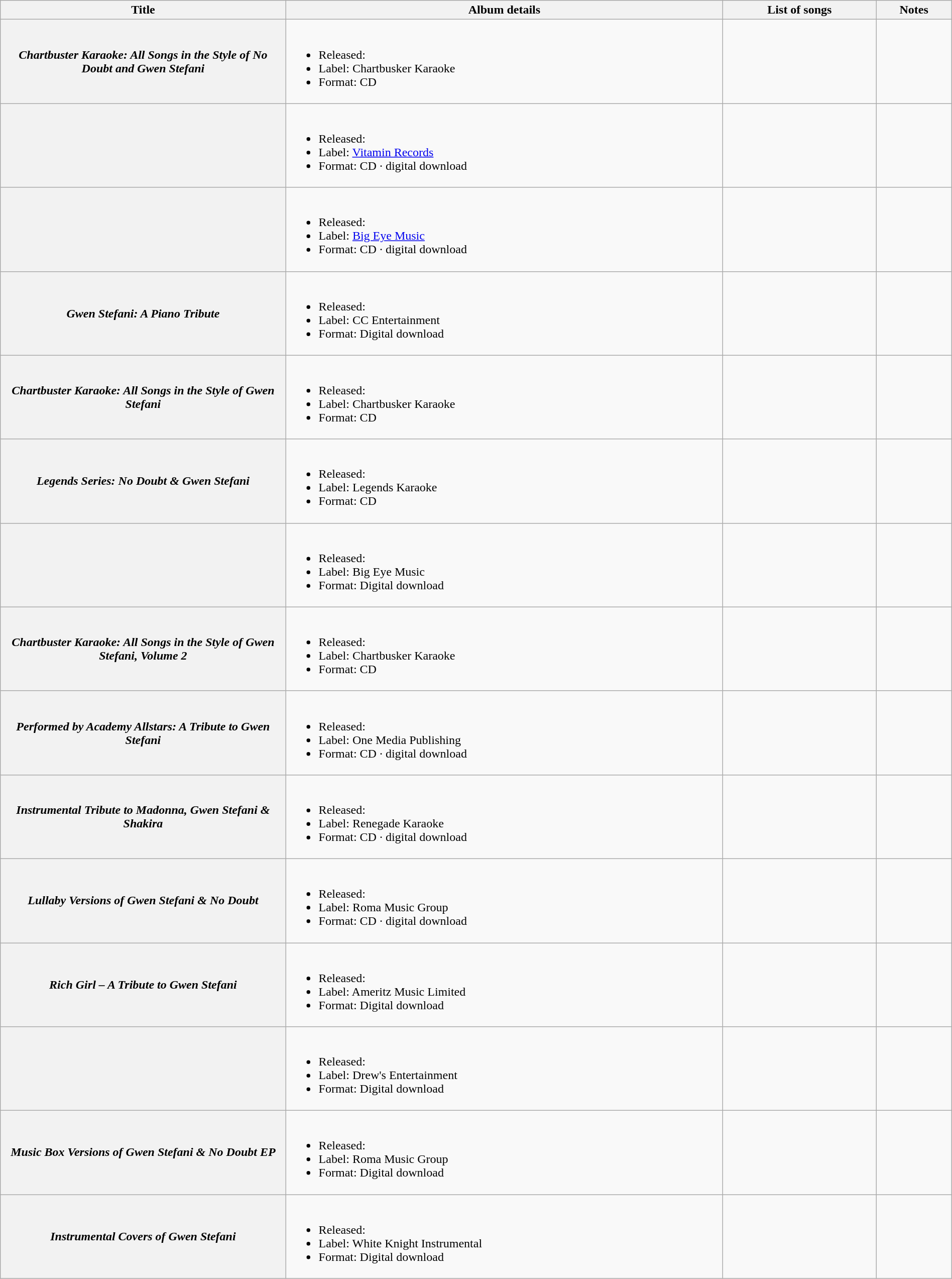<table class="wikitable sortable plainrowheaders" width=100%>
<tr>
<th scope="col" width=30%>Title</th>
<th scope="col" class="unsortable">Album details</th>
<th scope="col" class="unsortable">List of songs</th>
<th scope="col" class="unsortable">Notes</th>
</tr>
<tr>
<th scope="row"><em>Chartbuster Karaoke: All Songs in the Style of No Doubt and Gwen Stefani</em></th>
<td><br><ul><li>Released: </li><li>Label: Chartbusker Karaoke</li><li>Format: CD</li></ul></td>
<td></td>
<td><br></td>
</tr>
<tr>
<th scope="row"><em></em></th>
<td><br><ul><li>Released: </li><li>Label: <a href='#'>Vitamin Records</a></li><li>Format: CD · digital download</li></ul></td>
<td></td>
<td><br></td>
</tr>
<tr>
<th scope="row"><em></em></th>
<td><br><ul><li>Released: </li><li>Label: <a href='#'>Big Eye Music</a></li><li>Format: CD · digital download</li></ul></td>
<td></td>
<td><br></td>
</tr>
<tr>
<th scope="row"><em>Gwen Stefani: A Piano Tribute</em></th>
<td><br><ul><li>Released: </li><li>Label: CC Entertainment</li><li>Format: Digital download</li></ul></td>
<td></td>
<td><br></td>
</tr>
<tr>
<th scope="row"><em>Chartbuster Karaoke: All Songs in the Style of Gwen Stefani</em></th>
<td><br><ul><li>Released: </li><li>Label: Chartbusker Karaoke</li><li>Format: CD</li></ul></td>
<td></td>
<td></td>
</tr>
<tr>
<th scope="row"><em>Legends Series: No Doubt & Gwen Stefani</em></th>
<td><br><ul><li>Released: </li><li>Label: Legends Karaoke</li><li>Format: CD</li></ul></td>
<td></td>
<td><br></td>
</tr>
<tr>
<th scope="row"><em></em></th>
<td><br><ul><li>Released: </li><li>Label: Big Eye Music</li><li>Format: Digital download</li></ul></td>
<td></td>
<td></td>
</tr>
<tr>
<th scope="row"><em>Chartbuster Karaoke: All Songs in the Style of Gwen Stefani, Volume 2</em></th>
<td><br><ul><li>Released: </li><li>Label: Chartbusker Karaoke</li><li>Format: CD</li></ul></td>
<td></td>
<td><br></td>
</tr>
<tr>
<th scope="row"><em>Performed by Academy Allstars: A Tribute to Gwen Stefani</em></th>
<td><br><ul><li>Released: </li><li>Label: One Media Publishing</li><li>Format: CD · digital download</li></ul></td>
<td></td>
<td><br></td>
</tr>
<tr>
<th scope="row"><em>Instrumental Tribute to Madonna, Gwen Stefani & Shakira</em></th>
<td><br><ul><li>Released: </li><li>Label: Renegade Karaoke</li><li>Format: CD · digital download</li></ul></td>
<td></td>
<td><br></td>
</tr>
<tr>
<th scope="row"><em>Lullaby Versions of Gwen Stefani & No Doubt</em></th>
<td><br><ul><li>Released: </li><li>Label: Roma Music Group</li><li>Format: CD · digital download</li></ul></td>
<td></td>
<td><br></td>
</tr>
<tr>
<th scope="row"><em>Rich Girl – A Tribute to Gwen Stefani</em></th>
<td><br><ul><li>Released: </li><li>Label: Ameritz Music Limited</li><li>Format: Digital download</li></ul></td>
<td></td>
<td></td>
</tr>
<tr>
<th scope="row"><em></em></th>
<td><br><ul><li>Released: </li><li>Label: Drew's Entertainment</li><li>Format: Digital download</li></ul></td>
<td></td>
<td></td>
</tr>
<tr>
<th scope="row"><em>Music Box Versions of Gwen Stefani & No Doubt EP</em></th>
<td><br><ul><li>Released: </li><li>Label: Roma Music Group</li><li>Format: Digital download</li></ul></td>
<td></td>
<td></td>
</tr>
<tr>
<th scope="row"><em>Instrumental Covers of Gwen Stefani</em></th>
<td><br><ul><li>Released: </li><li>Label: White Knight Instrumental</li><li>Format: Digital download</li></ul></td>
<td></td>
<td></td>
</tr>
</table>
